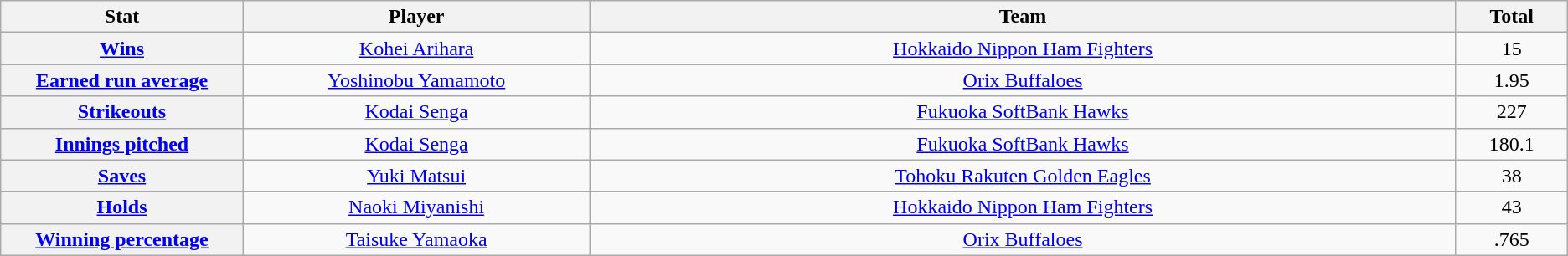<table class="wikitable" style="text-align:center;">
<tr>
<th scope="col" width="7%">Stat</th>
<th scope="col" width="10%">Player</th>
<th scope="col" width="25%">Team</th>
<th scope="col" width="3%">Total</th>
</tr>
<tr>
<th scope="row" style="text-align:center;"><a href='#'>Wins</a></th>
<td><a href='#'>Kohei Arihara</a></td>
<td><a href='#'>Hokkaido Nippon Ham Fighters</a></td>
<td>15</td>
</tr>
<tr>
<th scope="row" style="text-align:center;"><a href='#'>Earned run average</a></th>
<td><a href='#'>Yoshinobu Yamamoto</a></td>
<td><a href='#'>Orix Buffaloes</a></td>
<td>1.95</td>
</tr>
<tr>
<th scope="row" style="text-align:center;"><a href='#'>Strikeouts</a></th>
<td><a href='#'>Kodai Senga</a></td>
<td><a href='#'>Fukuoka SoftBank Hawks</a></td>
<td>227</td>
</tr>
<tr>
<th scope="row" style="text-align:center;"><a href='#'>Innings pitched</a></th>
<td><a href='#'>Kodai Senga</a></td>
<td><a href='#'>Fukuoka SoftBank Hawks</a></td>
<td>180.1</td>
</tr>
<tr>
<th scope="row" style="text-align:center;"><a href='#'>Saves</a></th>
<td><a href='#'>Yuki Matsui</a></td>
<td><a href='#'>Tohoku Rakuten Golden Eagles</a></td>
<td>38</td>
</tr>
<tr>
<th scope="row" style="text-align:center;"><a href='#'>Holds</a></th>
<td><a href='#'>Naoki Miyanishi</a></td>
<td><a href='#'>Hokkaido Nippon Ham Fighters</a></td>
<td>43</td>
</tr>
<tr>
<th scope="row" style="text-align:center;"><a href='#'>Winning percentage</a></th>
<td><a href='#'>Taisuke Yamaoka</a></td>
<td><a href='#'>Orix Buffaloes</a></td>
<td>.765</td>
</tr>
</table>
